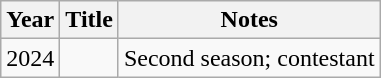<table class="wikitable">
<tr>
<th>Year</th>
<th>Title</th>
<th>Notes</th>
</tr>
<tr>
<td>2024</td>
<td><em></em></td>
<td>Second season; contestant</td>
</tr>
</table>
